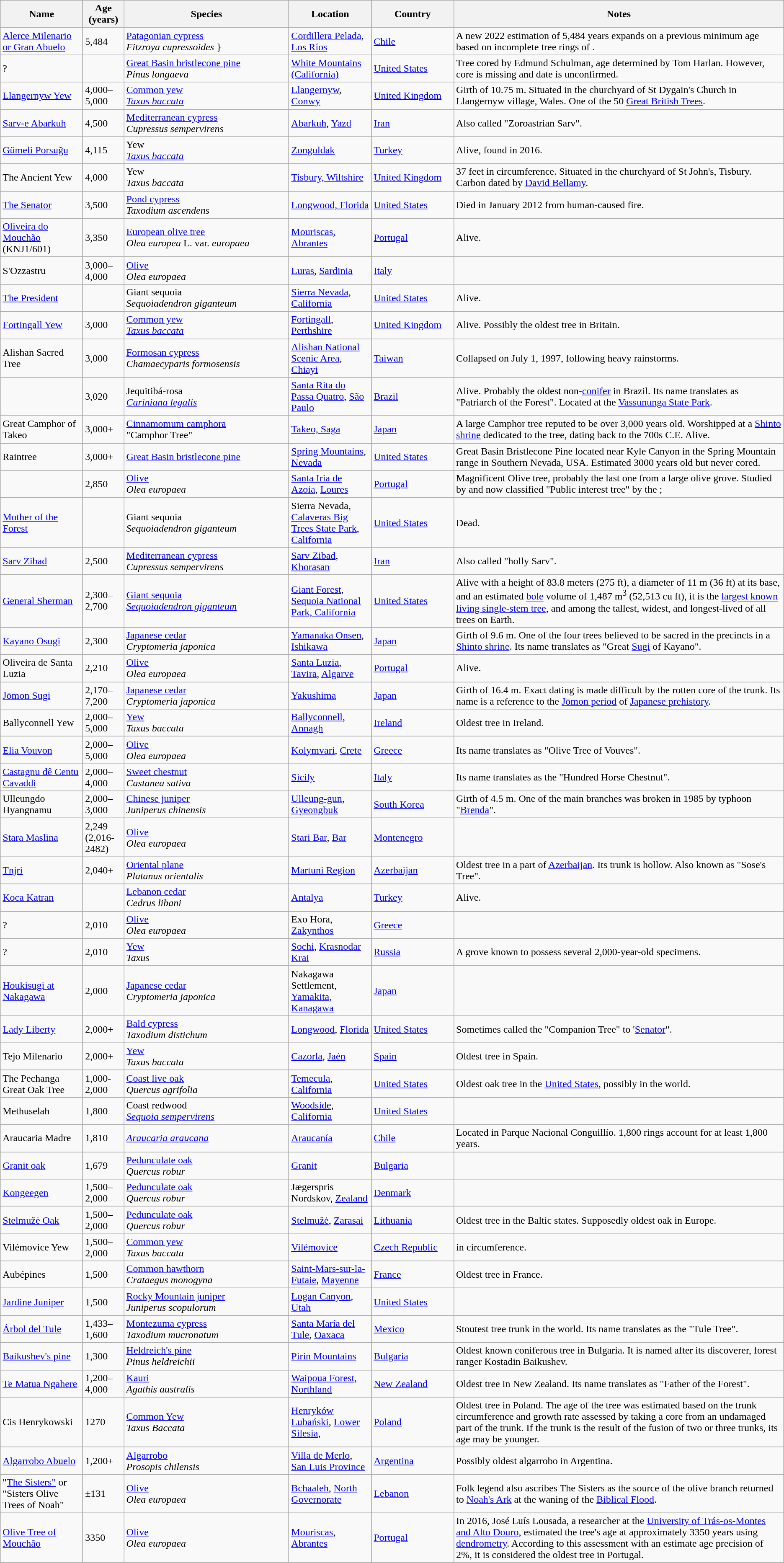<table class="wikitable sortable">
<tr>
<th style="width:10%;">Name</th>
<th style="width:5%;">Age<br>(years)</th>
<th style="width:20%;">Species</th>
<th style="width:10%;">Location</th>
<th style="width:10%;">Country</th>
<th style="width:40%;">Notes</th>
</tr>
<tr>
<td><a href='#'>Alerce Milenario or Gran Abuelo</a></td>
<td>5,484</td>
<td><a href='#'>Patagonian cypress</a><br><em>Fitzroya cupressoides</em> }</td>
<td><a href='#'>Cordillera Pelada</a>, <a href='#'>Los Ríos</a></td>
<td><a href='#'>Chile</a></td>
<td>A new 2022 estimation of 5,484 years expands on a previous minimum age based on incomplete tree rings of .</td>
</tr>
<tr>
<td>?</td>
<td></td>
<td><a href='#'>Great Basin bristlecone pine</a><br><em>Pinus longaeva</em></td>
<td><a href='#'>White Mountains (California)</a></td>
<td><a href='#'>United States</a></td>
<td>Tree cored by Edmund Schulman, age determined by Tom Harlan. However, core is missing and date is unconfirmed.</td>
</tr>
<tr>
<td><a href='#'>Llangernyw Yew</a></td>
<td>4,000–5,000</td>
<td><a href='#'>Common yew</a><br><em><a href='#'>Taxus baccata</a></em></td>
<td><a href='#'>Llangernyw</a>, <a href='#'>Conwy</a></td>
<td><a href='#'>United Kingdom</a></td>
<td>Girth of 10.75 m. Situated in the churchyard of St Dygain's Church in Llangernyw village, Wales. One of the 50 <a href='#'>Great British Trees</a>.</td>
</tr>
<tr>
<td><a href='#'>Sarv-e Abarkuh</a></td>
<td>4,500</td>
<td><a href='#'>Mediterranean cypress</a><br><em>Cupressus sempervirens</em></td>
<td><a href='#'>Abarkuh</a>, <a href='#'>Yazd</a></td>
<td><a href='#'>Iran</a></td>
<td>Also called "Zoroastrian Sarv".</td>
</tr>
<tr>
<td><a href='#'>Gümeli Porsuğu</a></td>
<td>4,115</td>
<td>Yew<br><em><a href='#'>Taxus baccata</a></em></td>
<td><a href='#'>Zonguldak</a></td>
<td><a href='#'>Turkey</a></td>
<td>Alive, found in 2016.</td>
</tr>
<tr>
<td>The Ancient Yew</td>
<td>4,000</td>
<td>Yew<br><em>Taxus baccata</em></td>
<td><a href='#'>Tisbury, Wiltshire</a></td>
<td><a href='#'>United Kingdom</a></td>
<td>37 feet in circumference. Situated in the churchyard of St John's, Tisbury. Carbon dated by <a href='#'>David Bellamy</a>.</td>
</tr>
<tr>
<td><a href='#'>The Senator</a></td>
<td>3,500</td>
<td><a href='#'>Pond cypress</a><br><em>Taxodium ascendens</em></td>
<td><a href='#'>Longwood, Florida</a></td>
<td><a href='#'>United States</a></td>
<td>Died in January 2012 from human-caused fire.</td>
</tr>
<tr>
<td><a href='#'>Oliveira do Mouchão</a> (KNJ1/601)</td>
<td>3,350</td>
<td><a href='#'>European olive tree</a><br><em>Olea europea</em> L. var. <em>europaea</em></td>
<td><a href='#'>Mouriscas, Abrantes</a></td>
<td><a href='#'>Portugal</a></td>
<td>Alive.</td>
</tr>
<tr>
<td>S'Ozzastru</td>
<td>3,000–4,000</td>
<td><a href='#'>Olive</a><br><em>Olea europaea</em></td>
<td><a href='#'>Luras</a>, <a href='#'>Sardinia</a></td>
<td><a href='#'>Italy</a></td>
<td></td>
</tr>
<tr>
<td><a href='#'>The President</a></td>
<td></td>
<td>Giant sequoia<br><em>Sequoiadendron giganteum</em></td>
<td><a href='#'>Sierra Nevada</a>, <a href='#'>California</a></td>
<td><a href='#'>United States</a></td>
<td>Alive.</td>
</tr>
<tr>
<td><a href='#'>Fortingall Yew</a></td>
<td>3,000</td>
<td><a href='#'>Common yew</a><br><em><a href='#'>Taxus baccata</a></em></td>
<td><a href='#'>Fortingall</a>, <a href='#'>Perthshire</a></td>
<td><a href='#'>United Kingdom</a></td>
<td>Alive. Possibly the oldest tree in Britain.</td>
</tr>
<tr>
<td>Alishan Sacred Tree</td>
<td>3,000</td>
<td><a href='#'>Formosan cypress</a><br><em>Chamaecyparis formosensis</em></td>
<td><a href='#'>Alishan National Scenic Area</a>, <a href='#'>Chiayi</a></td>
<td><a href='#'>Taiwan</a></td>
<td>Collapsed on July 1, 1997, following heavy rainstorms.</td>
</tr>
<tr>
<td></td>
<td>3,020</td>
<td>Jequitibá-rosa<br><em><a href='#'>Cariniana legalis</a></em></td>
<td><a href='#'>Santa Rita do Passa Quatro</a>, <a href='#'>São Paulo</a></td>
<td><a href='#'>Brazil</a></td>
<td>Alive. Probably the oldest non-<a href='#'>conifer</a> in Brazil. Its name translates as "Patriarch of the Forest". Located at the <a href='#'>Vassununga State Park</a>.</td>
</tr>
<tr>
<td>Great Camphor of Takeo</td>
<td>3,000+</td>
<td><a href='#'>Cinnamomum camphora</a><br>"Camphor Tree"</td>
<td><a href='#'>Takeo, Saga</a></td>
<td><a href='#'>Japan</a></td>
<td>A large Camphor tree reputed to be over 3,000 years old. Worshipped at a <a href='#'>Shinto shrine</a> dedicated to the tree, dating back to the 700s C.E. Alive.</td>
</tr>
<tr>
<td>Raintree</td>
<td>3,000+</td>
<td><a href='#'>Great Basin bristlecone pine</a></td>
<td><a href='#'>Spring Mountains</a>, <a href='#'>Nevada</a></td>
<td><a href='#'>United States</a></td>
<td>Great Basin Bristlecone Pine located near Kyle Canyon in the Spring Mountain range in Southern Nevada, USA. Estimated 3000 years old but never cored.</td>
</tr>
<tr>
<td></td>
<td>2,850</td>
<td><a href='#'>Olive</a><br><em>Olea europaea</em></td>
<td><a href='#'>Santa Iria de Azoia</a>, <a href='#'>Loures</a></td>
<td><a href='#'>Portugal</a></td>
<td>Magnificent Olive tree, probably the last one from a large olive grove. Studied by  and now classified "Public interest tree" by the ; </td>
</tr>
<tr>
<td><a href='#'>Mother of the Forest</a></td>
<td></td>
<td>Giant sequoia<br><em>Sequoiadendron giganteum</em></td>
<td>Sierra Nevada, <a href='#'>Calaveras Big Trees State Park</a>, <a href='#'>California</a></td>
<td><a href='#'>United States</a></td>
<td>Dead.</td>
</tr>
<tr>
<td><a href='#'>Sarv Zibad</a></td>
<td>2,500</td>
<td><a href='#'>Mediterranean cypress</a><br><em>Cupressus sempervirens</em></td>
<td><a href='#'>Sarv Zibad</a>, <a href='#'>Khorasan</a></td>
<td><a href='#'>Iran</a></td>
<td>Also called "holly Sarv".</td>
</tr>
<tr>
<td><a href='#'>General Sherman</a></td>
<td>2,300–2,700</td>
<td><a href='#'>Giant sequoia<br><em>Sequoiadendron giganteum</em></a></td>
<td><a href='#'>Giant Forest</a>, <a href='#'>Sequoia National Park, California</a></td>
<td><a href='#'>United States</a></td>
<td>Alive with a height of 83.8 meters (275 ft), a diameter of 11 m (36 ft) at its base, and an estimated <a href='#'>bole</a> volume of 1,487 m<sup>3</sup> (52,513 cu ft), it is the <a href='#'>largest known living single-stem tree</a>, and among the tallest, widest, and longest-lived of all trees on Earth.</td>
</tr>
<tr>
<td><a href='#'>Kayano Ōsugi</a></td>
<td>2,300</td>
<td><a href='#'>Japanese cedar</a><br><em>Cryptomeria japonica</em></td>
<td><a href='#'>Yamanaka Onsen</a>, <a href='#'>Ishikawa</a></td>
<td><a href='#'>Japan</a></td>
<td>Girth of 9.6 m. One of the four trees believed to be sacred in the precincts in a <a href='#'>Shinto shrine</a>. Its name translates as "Great <a href='#'>Sugi</a> of Kayano".</td>
</tr>
<tr>
<td>Oliveira de Santa Luzia</td>
<td>2,210</td>
<td><a href='#'>Olive</a><br><em>Olea europaea</em></td>
<td><a href='#'>Santa Luzia</a>, <a href='#'>Tavira</a>, <a href='#'>Algarve</a></td>
<td><a href='#'>Portugal</a></td>
<td>Alive.</td>
</tr>
<tr>
<td><a href='#'>Jōmon Sugi</a></td>
<td>2,170–7,200</td>
<td><a href='#'>Japanese cedar</a><br><em>Cryptomeria japonica</em></td>
<td><a href='#'>Yakushima</a></td>
<td><a href='#'>Japan</a></td>
<td>Girth of 16.4 m. Exact dating is made difficult by the rotten core of the trunk. Its name is a reference to the <a href='#'>Jōmon period</a> of <a href='#'>Japanese prehistory</a>.</td>
</tr>
<tr>
<td>Ballyconnell Yew</td>
<td>2,000–5,000</td>
<td><a href='#'>Yew</a><br><em>Taxus baccata</em></td>
<td><a href='#'>Ballyconnell</a>, <a href='#'>Annagh</a></td>
<td><a href='#'>Ireland</a></td>
<td>Oldest tree in Ireland.</td>
</tr>
<tr>
<td><a href='#'>Elia Vouvon</a></td>
<td>2,000–5,000</td>
<td><a href='#'>Olive</a><br><em>Olea europaea</em></td>
<td><a href='#'>Kolymvari</a>, <a href='#'>Crete</a></td>
<td><a href='#'>Greece</a></td>
<td>Its name translates as "Olive Tree of Vouves".</td>
</tr>
<tr>
<td><a href='#'>Castagnu dê Centu Cavaddi</a></td>
<td>2,000–4,000</td>
<td><a href='#'>Sweet chestnut</a><br><em>Castanea sativa</em></td>
<td><a href='#'>Sicily</a></td>
<td><a href='#'>Italy</a></td>
<td>Its name translates as the "Hundred Horse Chestnut".</td>
</tr>
<tr>
<td>Ulleungdo Hyangnamu</td>
<td>2,000–3,000</td>
<td><a href='#'>Chinese juniper</a><br><em>Juniperus chinensis</em></td>
<td><a href='#'>Ulleung-gun</a>, <a href='#'>Gyeongbuk</a></td>
<td><a href='#'>South Korea</a></td>
<td>Girth of 4.5 m. One of the main branches was broken in 1985 by typhoon "<a href='#'>Brenda</a>".</td>
</tr>
<tr>
<td><a href='#'>Stara Maslina</a></td>
<td>2,249 (2,016-2482)</td>
<td><a href='#'>Olive</a><br><em>Olea europaea</em></td>
<td><a href='#'>Stari Bar</a>, <a href='#'>Bar</a></td>
<td><a href='#'>Montenegro</a></td>
<td></td>
</tr>
<tr>
<td><a href='#'>Tnjri</a></td>
<td>2,040+</td>
<td><a href='#'>Oriental plane</a><br><em>Platanus orientalis</em></td>
<td><a href='#'>Martuni Region</a></td>
<td><a href='#'>Azerbaijan</a></td>
<td>Oldest tree in a part of <a href='#'>Azerbaijan</a>. Its trunk is hollow. Also known as "Sose's Tree".</td>
</tr>
<tr>
<td><a href='#'>Koca Katran</a></td>
<td></td>
<td><a href='#'>Lebanon cedar</a><br><em>Cedrus libani</em></td>
<td><a href='#'>Antalya</a></td>
<td><a href='#'>Turkey</a></td>
<td>Alive.</td>
</tr>
<tr>
<td>?</td>
<td>2,010</td>
<td><a href='#'>Olive</a><br><em>Olea europaea</em></td>
<td>Exo Hora, <a href='#'>Zakynthos</a></td>
<td><a href='#'>Greece</a></td>
<td></td>
</tr>
<tr>
<td>?</td>
<td>2,010</td>
<td><a href='#'>Yew</a><br><em>Taxus</em></td>
<td><a href='#'>Sochi</a>, <a href='#'>Krasnodar Krai</a></td>
<td><a href='#'>Russia</a></td>
<td>A grove known to possess several 2,000-year-old specimens.</td>
</tr>
<tr>
<td><a href='#'>Houkisugi at Nakagawa</a></td>
<td>2,000</td>
<td><a href='#'>Japanese cedar</a><br><em>Cryptomeria japonica</em></td>
<td>Nakagawa Settlement, <a href='#'>Yamakita, Kanagawa</a></td>
<td><a href='#'>Japan</a></td>
<td></td>
</tr>
<tr>
<td><a href='#'>Lady Liberty</a></td>
<td>2,000+</td>
<td><a href='#'>Bald cypress</a><br><em>Taxodium distichum</em></td>
<td><a href='#'>Longwood</a>, <a href='#'>Florida</a></td>
<td><a href='#'>United States</a></td>
<td>Sometimes called the "Companion Tree" to '<a href='#'>Senator</a>".</td>
</tr>
<tr>
<td>Tejo Milenario</td>
<td>2,000+</td>
<td><a href='#'>Yew</a><br><em>Taxus baccata</em></td>
<td><a href='#'>Cazorla</a>, <a href='#'>Jaén</a></td>
<td><a href='#'>Spain</a></td>
<td>Oldest tree in Spain.</td>
</tr>
<tr>
<td>The Pechanga Great Oak Tree</td>
<td>1,000-2,000</td>
<td><a href='#'>Coast live oak</a><br><em>Quercus agrifolia</em></td>
<td><a href='#'>Temecula</a>, <a href='#'>California</a></td>
<td><a href='#'>United States</a></td>
<td>Oldest oak tree in the  <a href='#'>United States</a>, possibly in the world.</td>
</tr>
<tr>
<td>Methuselah</td>
<td>1,800</td>
<td>Coast redwood<br><em><a href='#'>Sequoia sempervirens</a></em></td>
<td><a href='#'>Woodside</a>, <a href='#'>California</a></td>
<td><a href='#'>United States</a></td>
<td></td>
</tr>
<tr>
<td>Araucaria Madre</td>
<td>1,810</td>
<td><em><a href='#'>Araucaria araucana</a></em></td>
<td><a href='#'>Araucanía</a></td>
<td><a href='#'>Chile</a></td>
<td>Located in Parque Nacional Conguillío. 1,800 rings account for at least 1,800 years.</td>
</tr>
<tr>
<td><a href='#'>Granit oak</a></td>
<td>1,679</td>
<td><a href='#'>Pedunculate oak</a><br><em>Quercus robur</em></td>
<td><a href='#'>Granit</a></td>
<td><a href='#'>Bulgaria</a></td>
<td></td>
</tr>
<tr>
<td><a href='#'>Kongeegen</a></td>
<td>1,500–2,000</td>
<td><a href='#'>Pedunculate oak</a><br><em>Quercus robur</em></td>
<td>Jægerspris Nordskov, <a href='#'>Zealand</a></td>
<td><a href='#'>Denmark</a></td>
<td></td>
</tr>
<tr>
<td><a href='#'>Stelmužė Oak</a></td>
<td>1,500–2,000</td>
<td><a href='#'>Pedunculate oak</a><br><em>Quercus robur</em></td>
<td><a href='#'>Stelmužė</a>, <a href='#'>Zarasai</a></td>
<td><a href='#'>Lithuania</a></td>
<td>Oldest tree in the Baltic states. Supposedly oldest oak in Europe.</td>
</tr>
<tr>
<td>Vilémovice Yew</td>
<td>1,500–2,000</td>
<td><a href='#'>Common yew</a><br><em>Taxus baccata</em></td>
<td><a href='#'>Vilémovice</a></td>
<td><a href='#'>Czech Republic</a></td>
<td> in circumference.</td>
</tr>
<tr>
<td>Aubépines</td>
<td>1,500</td>
<td><a href='#'>Common hawthorn</a><br><em>Crataegus monogyna</em></td>
<td><a href='#'>Saint-Mars-sur-la-Futaie</a>, <a href='#'>Mayenne</a></td>
<td><a href='#'>France</a></td>
<td>Oldest tree in France.</td>
</tr>
<tr>
<td><a href='#'>Jardine Juniper</a></td>
<td>1,500</td>
<td><a href='#'>Rocky Mountain juniper</a><br><em>Juniperus scopulorum</em></td>
<td><a href='#'>Logan Canyon</a>, <a href='#'>Utah</a></td>
<td><a href='#'>United States</a></td>
<td></td>
</tr>
<tr>
<td><a href='#'>Árbol del Tule</a></td>
<td>1,433–1,600</td>
<td><a href='#'>Montezuma cypress</a><br><em>Taxodium mucronatum</em></td>
<td><a href='#'>Santa María del Tule</a>, <a href='#'>Oaxaca</a></td>
<td><a href='#'>Mexico</a></td>
<td>Stoutest tree trunk in the world. Its name translates as the "Tule Tree".</td>
</tr>
<tr>
<td><a href='#'>Baikushev's pine</a></td>
<td>1,300</td>
<td><a href='#'>Heldreich's pine</a><br><em>Pinus heldreichii</em></td>
<td><a href='#'>Pirin Mountains</a></td>
<td><a href='#'>Bulgaria</a></td>
<td>Oldest known coniferous tree in Bulgaria. It is named after its discoverer, forest ranger Kostadin Baikushev.</td>
</tr>
<tr>
<td><a href='#'>Te Matua Ngahere</a></td>
<td>1,200–4,000</td>
<td><a href='#'>Kauri</a><br><em>Agathis australis</em></td>
<td><a href='#'>Waipoua Forest</a>, <a href='#'>Northland</a></td>
<td><a href='#'>New Zealand</a></td>
<td>Oldest tree in New Zealand. Its name translates as "Father of the Forest".</td>
</tr>
<tr>
<td>Cis Henrykowski</td>
<td>1270</td>
<td><a href='#'>Common Yew</a><br><em>Taxus Baccata</em></td>
<td><a href='#'>Henryków Lubański</a>, <a href='#'>Lower Silesia</a>,</td>
<td><a href='#'>Poland</a></td>
<td>Oldest tree in Poland. The age of the tree was estimated based on the trunk circumference and growth rate assessed by taking a core from an undamaged part of the trunk. If the trunk is the result of the fusion of two or three trunks, its age may be younger.</td>
</tr>
<tr>
<td><a href='#'>Algarrobo Abuelo</a></td>
<td>1,200+</td>
<td><a href='#'>Algarrobo</a><br><em>Prosopis chilensis</em></td>
<td><a href='#'>Villa de Merlo</a>, <a href='#'>San Luis Province</a></td>
<td><a href='#'>Argentina</a></td>
<td>Possibly oldest algarrobo in Argentina.</td>
</tr>
<tr>
<td>"<a href='#'>The Sisters"</a> or "Sisters Olive Trees of Noah"</td>
<td> ±131</td>
<td><a href='#'>Olive</a><br><em>Olea europaea</em></td>
<td><a href='#'>Bchaaleh</a>, <a href='#'>North Governorate</a></td>
<td><a href='#'>Lebanon</a></td>
<td>Folk legend also ascribes The Sisters as the source of the olive branch returned to <a href='#'>Noah's Ark</a> at the waning of the <a href='#'>Biblical Flood</a>.</td>
</tr>
<tr>
<td><a href='#'>Olive Tree of Mouchão</a></td>
<td>3350</td>
<td><a href='#'>Olive</a><br><em>Olea europaea</em></td>
<td><a href='#'>Mouriscas</a>, <a href='#'>Abrantes</a></td>
<td><a href='#'>Portugal</a></td>
<td>In 2016, José Luís Lousada, a researcher at the <a href='#'>University of Trás-os-Montes and Alto Douro</a>, estimated the tree's age at approximately 3350 years using <a href='#'>dendrometry</a>. According to this assessment with an estimate age precision of 2%, it is considered the oldest tree in Portugal.</td>
</tr>
</table>
